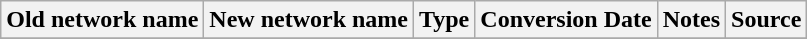<table class="wikitable">
<tr>
<th>Old network name</th>
<th>New network name</th>
<th>Type</th>
<th>Conversion Date</th>
<th>Notes</th>
<th>Source</th>
</tr>
<tr>
</tr>
</table>
